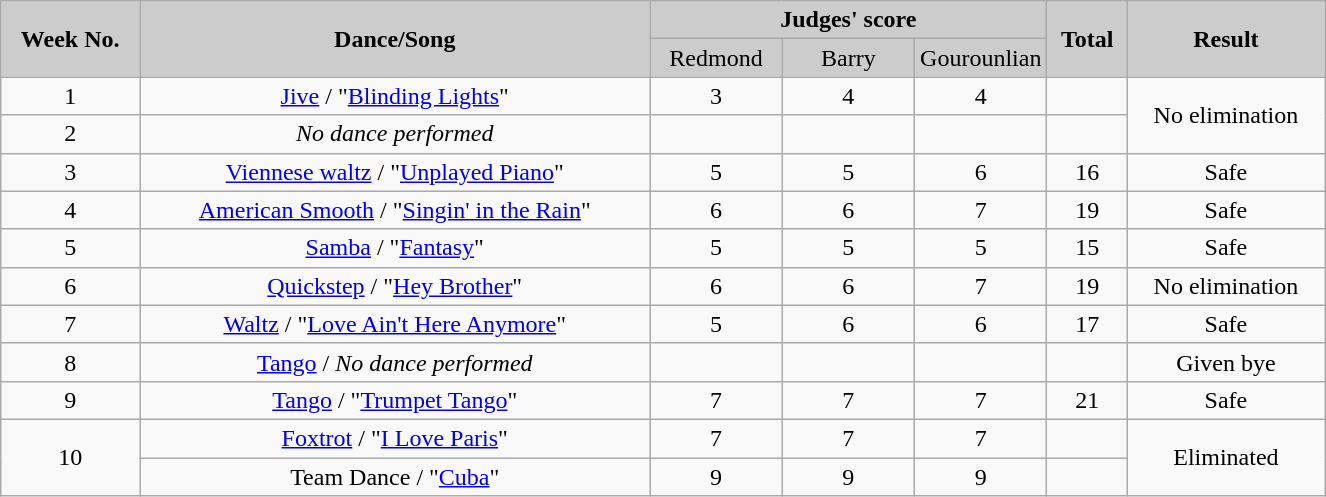<table class="wikitable collapsible" style="text-align: center">
<tr>
<th rowspan="2" style="background:#ccc">Week No.</th>
<th rowspan="2" style="background:#ccc">Dance/Song</th>
<th colspan="3" style="background:#ccc">Judges' score</th>
<th rowspan="2" style="background:#ccc">Total</th>
<th rowspan="2" style="background:#ccc">Result</th>
</tr>
<tr style="background:#ccc;">
<td style="width:10%; ">Redmond</td>
<td style="width:10%; ">Barry</td>
<td style="width:10%; ">Gourounlian</td>
</tr>
<tr>
<td>1</td>
<td><a href='#'>Jive</a> / "<a href='#'>Blinding Lights</a>"</td>
<td>3</td>
<td>4</td>
<td>4</td>
<td></td>
<td rowspan="2">No elimination</td>
</tr>
<tr>
<td>2</td>
<td><em>No dance performed</em></td>
<td></td>
<td></td>
<td></td>
<td></td>
</tr>
<tr>
<td>3</td>
<td><a href='#'>Viennese waltz</a> / "<a href='#'>Unplayed Piano</a>"</td>
<td>5</td>
<td>5</td>
<td>6</td>
<td>16</td>
<td>Safe</td>
</tr>
<tr>
<td>4</td>
<td><a href='#'>American Smooth</a> / "<a href='#'>Singin' in the Rain</a>"</td>
<td>6</td>
<td>6</td>
<td>7</td>
<td>19</td>
<td>Safe</td>
</tr>
<tr>
<td>5</td>
<td><a href='#'>Samba</a> / "<a href='#'>Fantasy</a>"</td>
<td>5</td>
<td>5</td>
<td>5</td>
<td>15</td>
<td>Safe</td>
</tr>
<tr>
<td>6</td>
<td><a href='#'>Quickstep</a> / "<a href='#'>Hey Brother</a>"</td>
<td>6</td>
<td>6</td>
<td>7</td>
<td>19</td>
<td>No elimination</td>
</tr>
<tr>
<td>7</td>
<td><a href='#'>Waltz</a> / "<a href='#'>Love Ain't Here Anymore</a>"</td>
<td>5</td>
<td>6</td>
<td>6</td>
<td>17</td>
<td>Safe</td>
</tr>
<tr>
<td>8</td>
<td><a href='#'>Tango</a> / <em>No dance performed</em></td>
<td></td>
<td></td>
<td></td>
<td></td>
<td>Given bye</td>
</tr>
<tr>
<td>9</td>
<td><a href='#'>Tango</a> / "<a href='#'>Trumpet Tango</a>"</td>
<td>7</td>
<td>7</td>
<td>7</td>
<td>21</td>
<td>Safe</td>
</tr>
<tr>
<td rowspan=2>10</td>
<td><a href='#'>Foxtrot</a> / "<a href='#'>I Love Paris</a>"</td>
<td>7</td>
<td>7</td>
<td>7</td>
<td></td>
<td rowspan=2>Eliminated</td>
</tr>
<tr>
<td>Team Dance / "<a href='#'>Cuba</a>"</td>
<td>9</td>
<td>9</td>
<td>9</td>
<td></td>
</tr>
</table>
